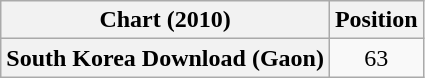<table class="wikitable sortable plainrowheaders" style="text-align:center;">
<tr>
<th scope="col">Chart (2010)</th>
<th scope="col">Position</th>
</tr>
<tr>
<th scope="row">South Korea Download (Gaon)</th>
<td>63</td>
</tr>
</table>
